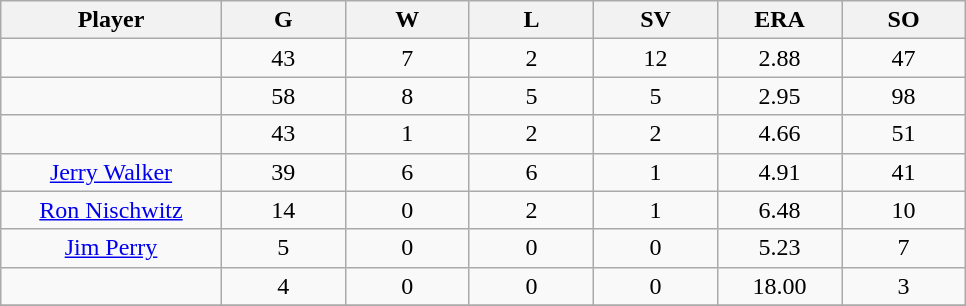<table class="wikitable sortable">
<tr>
<th bgcolor="#DDDDFF" width="16%">Player</th>
<th bgcolor="#DDDDFF" width="9%">G</th>
<th bgcolor="#DDDDFF" width="9%">W</th>
<th bgcolor="#DDDDFF" width="9%">L</th>
<th bgcolor="#DDDDFF" width="9%">SV</th>
<th bgcolor="#DDDDFF" width="9%">ERA</th>
<th bgcolor="#DDDDFF" width="9%">SO</th>
</tr>
<tr align="center">
<td></td>
<td>43</td>
<td>7</td>
<td>2</td>
<td>12</td>
<td>2.88</td>
<td>47</td>
</tr>
<tr align=center>
<td></td>
<td>58</td>
<td>8</td>
<td>5</td>
<td>5</td>
<td>2.95</td>
<td>98</td>
</tr>
<tr align="center">
<td></td>
<td>43</td>
<td>1</td>
<td>2</td>
<td>2</td>
<td>4.66</td>
<td>51</td>
</tr>
<tr align="center">
<td><a href='#'>Jerry Walker</a></td>
<td>39</td>
<td>6</td>
<td>6</td>
<td>1</td>
<td>4.91</td>
<td>41</td>
</tr>
<tr align=center>
<td><a href='#'>Ron Nischwitz</a></td>
<td>14</td>
<td>0</td>
<td>2</td>
<td>1</td>
<td>6.48</td>
<td>10</td>
</tr>
<tr align=center>
<td><a href='#'>Jim Perry</a></td>
<td>5</td>
<td>0</td>
<td>0</td>
<td>0</td>
<td>5.23</td>
<td>7</td>
</tr>
<tr align=center>
<td></td>
<td>4</td>
<td>0</td>
<td>0</td>
<td>0</td>
<td>18.00</td>
<td>3</td>
</tr>
<tr align="center">
</tr>
</table>
